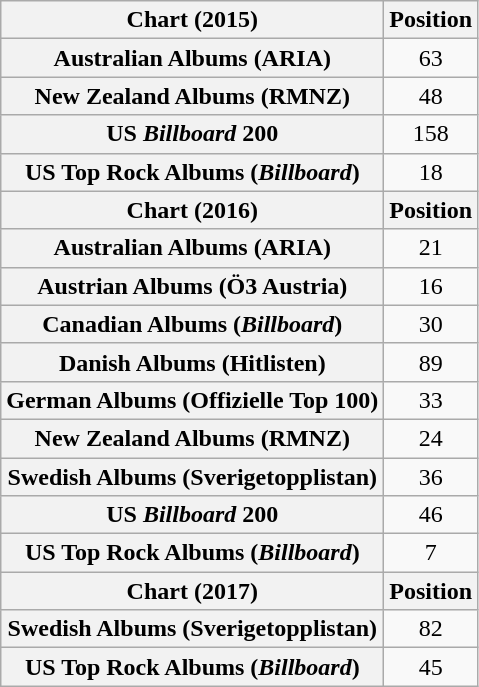<table class="wikitable sortable plainrowheaders" style="text-align:center">
<tr>
<th scope="col">Chart (2015)</th>
<th scope="col">Position</th>
</tr>
<tr>
<th scope="row">Australian Albums (ARIA)</th>
<td>63</td>
</tr>
<tr>
<th scope="row">New Zealand Albums (RMNZ)</th>
<td>48</td>
</tr>
<tr>
<th scope="row">US <em>Billboard</em> 200</th>
<td>158</td>
</tr>
<tr>
<th scope="row">US Top Rock Albums (<em>Billboard</em>)</th>
<td>18</td>
</tr>
<tr>
<th scope="col">Chart (2016)</th>
<th scope="col">Position</th>
</tr>
<tr>
<th scope="row">Australian Albums (ARIA)</th>
<td>21</td>
</tr>
<tr>
<th scope="row">Austrian Albums (Ö3 Austria)</th>
<td>16</td>
</tr>
<tr>
<th scope="row">Canadian Albums (<em>Billboard</em>)</th>
<td>30</td>
</tr>
<tr>
<th scope="row">Danish Albums (Hitlisten)</th>
<td>89</td>
</tr>
<tr>
<th scope="row">German Albums (Offizielle Top 100)</th>
<td>33</td>
</tr>
<tr>
<th scope="row">New Zealand Albums (RMNZ)</th>
<td>24</td>
</tr>
<tr>
<th scope="row">Swedish Albums (Sverigetopplistan)</th>
<td>36</td>
</tr>
<tr>
<th scope="row">US <em>Billboard</em> 200</th>
<td>46</td>
</tr>
<tr>
<th scope="row">US Top Rock Albums (<em>Billboard</em>)</th>
<td>7</td>
</tr>
<tr>
<th scope="col">Chart (2017)</th>
<th scope="col">Position</th>
</tr>
<tr>
<th scope="row">Swedish Albums (Sverigetopplistan)</th>
<td>82</td>
</tr>
<tr>
<th scope="row">US Top Rock Albums (<em>Billboard</em>)</th>
<td>45</td>
</tr>
</table>
